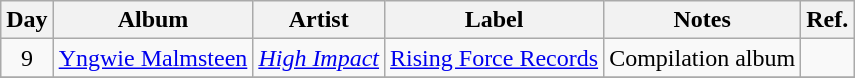<table class="wikitable">
<tr>
<th>Day</th>
<th>Album</th>
<th>Artist</th>
<th>Label</th>
<th>Notes</th>
<th>Ref.</th>
</tr>
<tr>
<td rowspan="1" style="text-align:center;">9</td>
<td><a href='#'>Yngwie Malmsteen</a></td>
<td><em><a href='#'>High Impact</a></em></td>
<td><a href='#'>Rising Force Records</a></td>
<td>Compilation album</td>
<td></td>
</tr>
<tr>
</tr>
</table>
